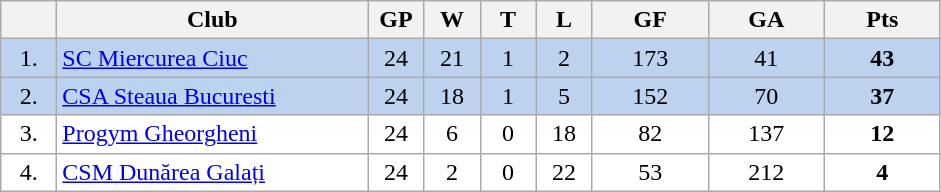<table class="wikitable">
<tr>
<th width="30"></th>
<th width="200">Club</th>
<th width="30">GP</th>
<th width="30">W</th>
<th width="30">T</th>
<th width="30">L</th>
<th width="70">GF</th>
<th width="70">GA</th>
<th width="70">Pts</th>
</tr>
<tr bgcolor="#BCD2EE" align="center">
<td>1.</td>
<td align="left"><a href='#'>SC Miercurea Ciuc</a></td>
<td>24</td>
<td>21</td>
<td>1</td>
<td>2</td>
<td>173</td>
<td>41</td>
<td><strong>43</strong></td>
</tr>
<tr bgcolor="#BCD2EE" align="center">
<td>2.</td>
<td align="left"><a href='#'>CSA Steaua Bucuresti</a></td>
<td>24</td>
<td>18</td>
<td>1</td>
<td>5</td>
<td>152</td>
<td>70</td>
<td><strong>37</strong></td>
</tr>
<tr bgcolor="#FFFFFF" align="center">
<td>3.</td>
<td align="left"><a href='#'>Progym Gheorgheni</a></td>
<td>24</td>
<td>6</td>
<td>0</td>
<td>18</td>
<td>82</td>
<td>137</td>
<td><strong>12</strong></td>
</tr>
<tr bgcolor="#FFFFFF" align="center">
<td>4.</td>
<td align="left"><a href='#'>CSM Dunărea Galați</a></td>
<td>24</td>
<td>2</td>
<td>0</td>
<td>22</td>
<td>53</td>
<td>212</td>
<td><strong>4</strong></td>
</tr>
</table>
